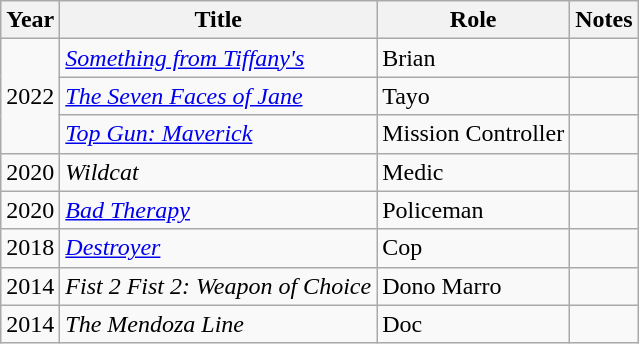<table class="wikitable sortable">
<tr>
<th>Year</th>
<th>Title</th>
<th>Role</th>
<th>Notes</th>
</tr>
<tr>
<td rowspan="3">2022</td>
<td><em><a href='#'>Something from Tiffany's</a></em></td>
<td>Brian</td>
<td></td>
</tr>
<tr>
<td><em><a href='#'>The Seven Faces of Jane</a></em></td>
<td>Tayo</td>
<td></td>
</tr>
<tr>
<td><em><a href='#'>Top Gun: Maverick</a></em></td>
<td>Mission Controller</td>
<td></td>
</tr>
<tr>
<td>2020</td>
<td><em>Wildcat</em></td>
<td>Medic</td>
<td></td>
</tr>
<tr>
<td>2020</td>
<td><em><a href='#'>Bad Therapy</a></em></td>
<td>Policeman</td>
<td></td>
</tr>
<tr>
<td>2018</td>
<td><em><a href='#'>Destroyer</a></em></td>
<td>Cop</td>
<td></td>
</tr>
<tr>
<td>2014</td>
<td><em>Fist 2 Fist 2: Weapon of Choice</em></td>
<td>Dono Marro</td>
<td></td>
</tr>
<tr>
<td>2014</td>
<td><em>The Mendoza Line</em></td>
<td>Doc</td>
<td></td>
</tr>
</table>
